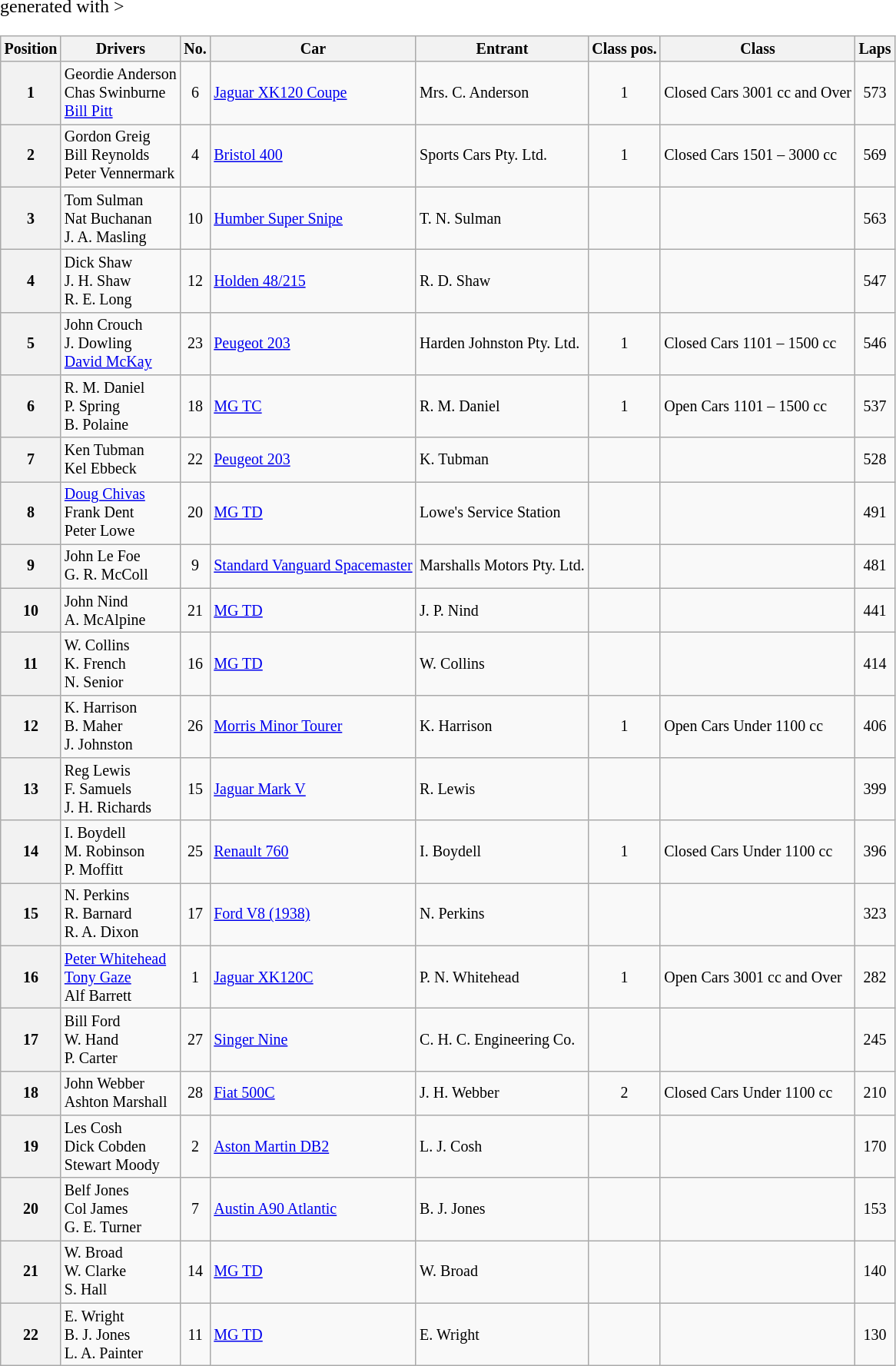<table class="wikitable" <hiddentext>generated with >
<tr style="font-size:10pt;font-weight:bold">
<th>Position</th>
<th>Drivers </th>
<th>No.</th>
<th>Car</th>
<th>Entrant </th>
<th>Class pos.</th>
<th>Class</th>
<th>Laps</th>
</tr>
<tr style="font-size:10pt">
<th>1</th>
<td>Geordie Anderson  <br> Chas Swinburne  <br> <a href='#'>Bill Pitt</a></td>
<td align="center">6</td>
<td><a href='#'>Jaguar XK120 Coupe</a></td>
<td>Mrs. C. Anderson</td>
<td align="center">1</td>
<td>Closed Cars 3001 cc and Over</td>
<td align="center">573</td>
</tr>
<tr style="font-size:10pt">
<th>2</th>
<td>Gordon Greig  <br> Bill Reynolds  <br> Peter Vennermark </td>
<td align="center">4</td>
<td><a href='#'>Bristol 400</a></td>
<td>Sports Cars Pty. Ltd.</td>
<td align="center">1</td>
<td>Closed Cars 1501 – 3000 cc</td>
<td align="center">569</td>
</tr>
<tr style="font-size:10pt">
<th>3</th>
<td>Tom Sulman  <br> Nat Buchanan  <br> J. A. Masling</td>
<td align="center">10</td>
<td><a href='#'>Humber Super Snipe</a></td>
<td>T. N. Sulman</td>
<td></td>
<td></td>
<td align="center">563</td>
</tr>
<tr style="font-size:10pt">
<th>4</th>
<td>Dick Shaw  <br> J. H. Shaw <br> R. E. Long</td>
<td align="center">12</td>
<td><a href='#'>Holden 48/215</a></td>
<td>R. D. Shaw</td>
<td></td>
<td></td>
<td align="center">547</td>
</tr>
<tr style="font-size:10pt">
<th>5</th>
<td>John Crouch  <br> J. Dowling <br> <a href='#'>David McKay</a></td>
<td align="center">23</td>
<td><a href='#'>Peugeot 203</a></td>
<td>Harden Johnston Pty. Ltd.</td>
<td align="center">1</td>
<td>Closed Cars 1101 – 1500 cc</td>
<td align="center">546</td>
</tr>
<tr style="font-size:10pt">
<th>6</th>
<td>R. M. Daniel <br> P. Spring <br> B. Polaine</td>
<td align="center">18</td>
<td><a href='#'>MG TC</a></td>
<td>R. M. Daniel</td>
<td align="center">1</td>
<td>Open Cars 1101 – 1500 cc</td>
<td align="center">537</td>
</tr>
<tr style="font-size:10pt">
<th>7</th>
<td>Ken Tubman  <br> Kel Ebbeck </td>
<td align="center">22</td>
<td><a href='#'>Peugeot 203</a></td>
<td>K. Tubman</td>
<td></td>
<td></td>
<td align="center">528</td>
</tr>
<tr style="font-size:10pt">
<th>8</th>
<td><a href='#'>Doug Chivas</a> <br> Frank Dent  <br> Peter Lowe </td>
<td align="center">20</td>
<td><a href='#'>MG TD</a></td>
<td>Lowe's Service Station</td>
<td></td>
<td></td>
<td align="center">491</td>
</tr>
<tr style="font-size:10pt">
<th>9</th>
<td>John Le Foe <br> G. R. McColl</td>
<td align="center">9</td>
<td><a href='#'>Standard Vanguard Spacemaster</a></td>
<td>Marshalls Motors Pty. Ltd.</td>
<td></td>
<td></td>
<td align="center">481</td>
</tr>
<tr style="font-size:10pt">
<th>10</th>
<td>John Nind  <br> A. McAlpine</td>
<td align="center">21</td>
<td><a href='#'>MG TD</a></td>
<td>J. P. Nind</td>
<td></td>
<td></td>
<td align="center">441</td>
</tr>
<tr style="font-size:10pt">
<th>11</th>
<td>W. Collins <br> K. French <br> N. Senior</td>
<td align="center">16</td>
<td><a href='#'>MG TD</a></td>
<td>W. Collins</td>
<td></td>
<td></td>
<td align="center">414</td>
</tr>
<tr style="font-size:10pt">
<th>12</th>
<td>K. Harrison <br> B. Maher <br> J. Johnston</td>
<td align="center">26</td>
<td><a href='#'>Morris Minor Tourer</a></td>
<td>K. Harrison</td>
<td align="center">1</td>
<td>Open Cars Under 1100 cc</td>
<td align="center">406</td>
</tr>
<tr style="font-size:10pt">
<th>13</th>
<td>Reg Lewis  <br> F. Samuels <br> J. H. Richards</td>
<td align="center">15</td>
<td><a href='#'>Jaguar Mark V</a></td>
<td>R. Lewis</td>
<td></td>
<td></td>
<td align="center">399</td>
</tr>
<tr style="font-size:10pt">
<th>14</th>
<td>I. Boydell <br> M. Robinson <br> P. Moffitt</td>
<td align="center">25</td>
<td><a href='#'>Renault 760</a></td>
<td>I. Boydell</td>
<td align="center">1</td>
<td>Closed Cars Under 1100 cc</td>
<td align="center">396</td>
</tr>
<tr style="font-size:10pt">
<th>15</th>
<td>N. Perkins <br> R. Barnard <br> R. A. Dixon</td>
<td align="center">17</td>
<td><a href='#'>Ford V8 (1938)</a></td>
<td>N. Perkins</td>
<td></td>
<td></td>
<td align="center">323</td>
</tr>
<tr style="font-size:10pt">
<th>16</th>
<td><a href='#'>Peter Whitehead</a> <br> <a href='#'>Tony Gaze</a> <br> Alf Barrett </td>
<td align="center">1</td>
<td><a href='#'>Jaguar XK120C</a></td>
<td>P. N. Whitehead</td>
<td align="center">1</td>
<td>Open Cars 3001 cc and Over</td>
<td align="center">282</td>
</tr>
<tr style="font-size:10pt">
<th>17</th>
<td>Bill Ford  <br> W. Hand <br> P. Carter</td>
<td align="center">27</td>
<td><a href='#'>Singer Nine</a></td>
<td>C. H. C. Engineering Co.</td>
<td></td>
<td></td>
<td align="center">245</td>
</tr>
<tr style="font-size:10pt">
<th>18</th>
<td>John Webber  <br> Ashton Marshall </td>
<td align="center">28</td>
<td><a href='#'>Fiat 500C</a></td>
<td>J. H. Webber</td>
<td align="center">2</td>
<td>Closed Cars Under 1100 cc</td>
<td align="center">210</td>
</tr>
<tr style="font-size:10pt">
<th>19</th>
<td>Les Cosh  <br> Dick Cobden  <br> Stewart Moody </td>
<td align="center">2</td>
<td><a href='#'>Aston Martin DB2</a></td>
<td>L. J. Cosh</td>
<td></td>
<td></td>
<td align="center">170</td>
</tr>
<tr style="font-size:10pt">
<th>20</th>
<td>Belf Jones  <br> Col James  <br> G. E. Turner</td>
<td align="center">7</td>
<td><a href='#'>Austin A90 Atlantic</a></td>
<td>B. J. Jones</td>
<td></td>
<td></td>
<td align="center">153</td>
</tr>
<tr style="font-size:10pt">
<th>21</th>
<td>W. Broad <br> W. Clarke <br> S. Hall</td>
<td align="center">14</td>
<td><a href='#'>MG TD</a></td>
<td>W. Broad</td>
<td></td>
<td></td>
<td align="center">140</td>
</tr>
<tr style="font-size:10pt">
<th>22</th>
<td>E. Wright <br> B. J. Jones <br> L. A. Painter</td>
<td align="center">11</td>
<td><a href='#'>MG TD</a></td>
<td>E. Wright</td>
<td></td>
<td></td>
<td align="center">130</td>
</tr>
</table>
